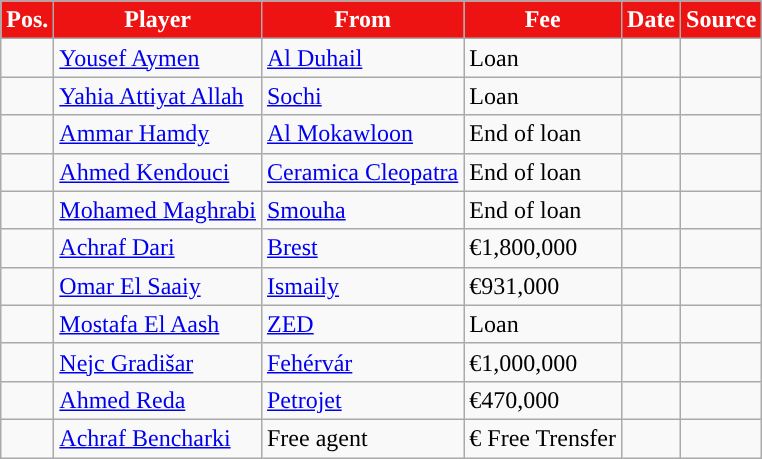<table class="wikitable plainrowheaders sortable">
<tr>
<th style="background:#ed1313; color:#ffffff; ">Pos.</th>
<th style="background:#ed1313; color:#ffffff; ">Player</th>
<th style="background:#ed1313; color:#ffffff; ">From</th>
<th style="background:#ed1313; color:#ffffff; ">Fee</th>
<th style="background:#ed1313; color:#ffffff; ">Date</th>
<th style="background:#ed1313; color:#ffffff; ">Source</th>
</tr>
<tr>
<td align="center"></td>
<td> <a href='#'>Yousef Aymen</a></td>
<td> <a href='#'>Al Duhail</a></td>
<td>Loan</td>
<td></td>
<td></td>
</tr>
<tr>
<td align="center"></td>
<td> <a href='#'>Yahia Attiyat Allah</a></td>
<td> <a href='#'>Sochi</a></td>
<td>Loan</td>
<td></td>
<td></td>
</tr>
<tr>
<td align="center"></td>
<td> <a href='#'>Ammar Hamdy</a></td>
<td> <a href='#'>Al Mokawloon</a></td>
<td>End of loan</td>
<td></td>
<td></td>
</tr>
<tr>
<td align="center"></td>
<td> <a href='#'>Ahmed Kendouci</a></td>
<td> <a href='#'>Ceramica Cleopatra</a></td>
<td>End of loan</td>
<td></td>
<td></td>
</tr>
<tr>
<td align="center"></td>
<td> <a href='#'>Mohamed Maghrabi</a></td>
<td> <a href='#'>Smouha</a></td>
<td>End of loan</td>
<td></td>
<td></td>
</tr>
<tr>
<td align="center"></td>
<td> <a href='#'>Achraf Dari</a></td>
<td> <a href='#'>Brest</a></td>
<td>€1,800,000</td>
<td></td>
<td></td>
</tr>
<tr>
<td align="center"></td>
<td> <a href='#'>Omar El Saaiy</a></td>
<td> <a href='#'>Ismaily</a></td>
<td>€931,000</td>
<td></td>
<td></td>
</tr>
<tr>
<td align="center"></td>
<td> <a href='#'>Mostafa El Aash</a></td>
<td> <a href='#'>ZED</a></td>
<td>Loan</td>
<td></td>
<td></td>
</tr>
<tr>
<td align="center"></td>
<td> <a href='#'>Nejc Gradišar</a></td>
<td> <a href='#'>Fehérvár</a></td>
<td>€1,000,000</td>
<td></td>
<td></td>
</tr>
<tr>
<td align="center"></td>
<td> <a href='#'>Ahmed Reda</a></td>
<td> <a href='#'>Petrojet</a></td>
<td>€470,000</td>
<td></td>
<td></td>
</tr>
<tr>
<td align="center"></td>
<td> <a href='#'>Achraf Bencharki</a></td>
<td>Free agent</td>
<td>€ Free Trensfer</td>
<td></td>
</tr>
</table>
